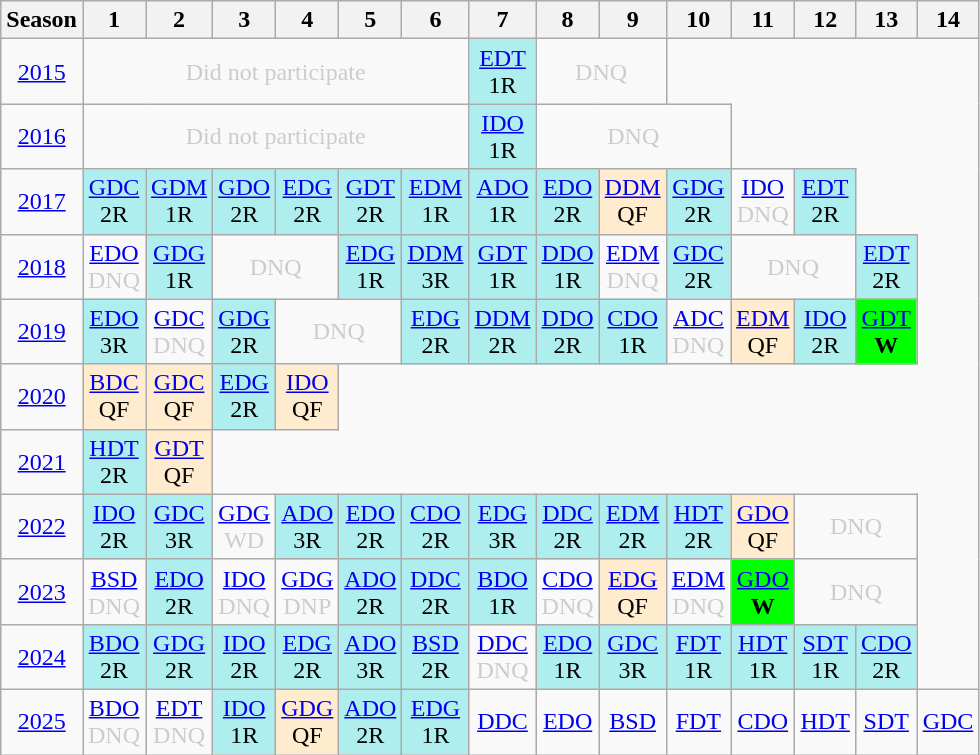<table class="wikitable" style="width:50%; margin:0">
<tr>
<th>Season</th>
<th>1</th>
<th>2</th>
<th>3</th>
<th>4</th>
<th>5</th>
<th>6</th>
<th>7</th>
<th>8</th>
<th>9</th>
<th>10</th>
<th>11</th>
<th>12</th>
<th>13</th>
<th>14</th>
</tr>
<tr>
<td style="text-align:center;"background:#efefef;"><a href='#'>2015</a></td>
<td colspan="6" style="text-align:center; color:#ccc;">Did not participate</td>
<td style="text-align:center; background:#afeeee;"><a href='#'>EDT</a><br>1R</td>
<td colspan="2" style="text-align:center; color:#ccc;">DNQ</td>
</tr>
<tr>
<td style="text-align:center;"background:#efefef;"><a href='#'>2016</a></td>
<td colspan="6" style="text-align:center; color:#ccc;">Did not participate</td>
<td style="text-align:center; background:#afeeee;"><a href='#'>IDO</a><br>1R</td>
<td colspan="3" style="text-align:center; color:#ccc;">DNQ</td>
</tr>
<tr>
<td style="text-align:center;"background:#efefef;"><a href='#'>2017</a></td>
<td style="text-align:center; background:#afeeee;"><a href='#'>GDC</a><br>2R</td>
<td style="text-align:center; background:#afeeee;"><a href='#'>GDM</a><br>1R</td>
<td style="text-align:center; background:#afeeee;"><a href='#'>GDO</a><br>2R</td>
<td style="text-align:center; background:#afeeee;"><a href='#'>EDG</a><br>2R</td>
<td style="text-align:center; background:#afeeee;"><a href='#'>GDT</a><br>2R</td>
<td style="text-align:center; background:#afeeee;"><a href='#'>EDM</a><br>1R</td>
<td style="text-align:center; background:#afeeee;"><a href='#'>ADO</a><br>1R</td>
<td style="text-align:center; background:#afeeee;"><a href='#'>EDO</a><br>2R</td>
<td style="text-align:center; background:#ffebcd;"><a href='#'>DDM</a><br>QF</td>
<td style="text-align:center; background:#afeeee;"><a href='#'>GDG</a><br>2R</td>
<td style="text-align:center; color:#ccc;"><a href='#'>IDO</a><br>DNQ</td>
<td style="text-align:center; background:#afeeee;"><a href='#'>EDT</a><br>2R</td>
</tr>
<tr>
<td style="text-align:center;"background:#efefef;"><a href='#'>2018</a></td>
<td style="text-align:center; color:#ccc;"><a href='#'>EDO</a><br>DNQ</td>
<td style="text-align:center; background:#afeeee;"><a href='#'>GDG</a><br>1R</td>
<td colspan="2" style="text-align:center; color:#ccc;">DNQ</td>
<td style="text-align:center; background:#afeeee;"><a href='#'>EDG</a><br>1R</td>
<td style="text-align:center; background:#afeeee;"><a href='#'>DDM</a><br>3R</td>
<td style="text-align:center; background:#afeeee;"><a href='#'>GDT</a><br>1R</td>
<td style="text-align:center; background:#afeeee;"><a href='#'>DDO</a><br>1R</td>
<td style="text-align:center; color:#ccc;"><a href='#'>EDM</a><br>DNQ</td>
<td style="text-align:center; background:#afeeee;"><a href='#'>GDC</a><br>2R</td>
<td colspan="2" style="text-align:center; color:#ccc;">DNQ</td>
<td style="text-align:center; background:#afeeee;"><a href='#'>EDT</a><br>2R</td>
</tr>
<tr>
<td style="text-align:center;"background:#efefef;"><a href='#'>2019</a></td>
<td style="text-align:center; background:#afeeee;"><a href='#'>EDO</a><br>3R</td>
<td style="text-align:center; color:#ccc;"><a href='#'>GDC</a><br>DNQ</td>
<td style="text-align:center; background:#afeeee;"><a href='#'>GDG</a><br>2R</td>
<td colspan="2" style="text-align:center; color:#ccc;">DNQ</td>
<td style="text-align:center; background:#afeeee;"><a href='#'>EDG</a><br>2R</td>
<td style="text-align:center; background:#afeeee;"><a href='#'>DDM</a><br>2R</td>
<td style="text-align:center; background:#afeeee;"><a href='#'>DDO</a><br>2R</td>
<td style="text-align:center; background:#afeeee;"><a href='#'>CDO</a><br>1R</td>
<td style="text-align:center; color:#ccc;"><a href='#'>ADC</a><br>DNQ</td>
<td style="text-align:center; background:#ffebcd;"><a href='#'>EDM</a><br>QF</td>
<td style="text-align:center; background:#afeeee;"><a href='#'>IDO</a><br>2R</td>
<td style="text-align:center; background:lime;"><a href='#'>GDT</a><br><strong>W</strong></td>
</tr>
<tr>
<td style="text-align:center;"background:#efefef;"><a href='#'>2020</a></td>
<td style="text-align:center; background:#ffebcd;"><a href='#'>BDC</a><br>QF</td>
<td style="text-align:center; background:#ffebcd;"><a href='#'>GDC</a><br>QF</td>
<td style="text-align:center; background:#afeeee;"><a href='#'>EDG</a><br>2R</td>
<td style="text-align:center; background:#ffebcd;"><a href='#'>IDO</a><br>QF</td>
</tr>
<tr>
<td style="text-align:center;"background:#efefef;"><a href='#'>2021</a></td>
<td style="text-align:center; background:#afeeee;"><a href='#'>HDT</a><br>2R</td>
<td style="text-align:center; background:#ffebcd;"><a href='#'>GDT</a><br>QF</td>
</tr>
<tr>
<td style="text-align:center;"background:#efefef;"><a href='#'>2022</a></td>
<td style="text-align:center; background:#afeeee;"><a href='#'>IDO</a><br>2R</td>
<td style="text-align:center; background:#afeeee;"><a href='#'>GDC</a><br>3R</td>
<td style="text-align:center; color:#ccc;"><a href='#'>GDG</a><br>WD</td>
<td style="text-align:center; background:#afeeee;"><a href='#'>ADO</a><br>3R</td>
<td style="text-align:center; background:#afeeee;"><a href='#'>EDO</a><br>2R</td>
<td style="text-align:center; background:#afeeee;"><a href='#'>CDO</a><br>2R</td>
<td style="text-align:center; background:#afeeee;"><a href='#'>EDG</a><br>3R</td>
<td style="text-align:center; background:#afeeee;"><a href='#'>DDC</a><br>2R</td>
<td style="text-align:center; background:#afeeee;"><a href='#'>EDM</a><br>2R</td>
<td style="text-align:center; background:#afeeee;"><a href='#'>HDT</a><br>2R</td>
<td style="text-align:center; background:#ffebcd;"><a href='#'>GDO</a><br>QF</td>
<td colspan="2" style="text-align:center; color:#ccc;">DNQ</td>
</tr>
<tr>
<td style="text-align:center;"background:#efefef;"><a href='#'>2023</a></td>
<td style="text-align:center; color:#ccc;"><a href='#'>BSD</a><br>DNQ</td>
<td style="text-align:center; background:#afeeee;"><a href='#'>EDO</a><br>2R</td>
<td style="text-align:center; color:#ccc;"><a href='#'>IDO</a><br>DNQ</td>
<td style="text-align:center; color:#ccc;"><a href='#'>GDG</a><br>DNP</td>
<td style="text-align:center; background:#afeeee;"><a href='#'>ADO</a><br>2R</td>
<td style="text-align:center; background:#afeeee;"><a href='#'>DDC</a><br>2R</td>
<td style="text-align:center; background:#afeeee;"><a href='#'>BDO</a><br>1R</td>
<td style="text-align:center; color:#ccc;"><a href='#'>CDO</a><br>DNQ</td>
<td style="text-align:center; background:#ffebcd;"><a href='#'>EDG</a><br>QF</td>
<td style="text-align:center; color:#ccc;"><a href='#'>EDM</a><br>DNQ</td>
<td style="text-align:center; background:lime;"><a href='#'>GDO</a><br><strong>W</strong></td>
<td colspan="2" style="text-align:center; color:#ccc;">DNQ</td>
</tr>
<tr>
<td style="text-align:center;"background:#efefef;"><a href='#'>2024</a></td>
<td style="text-align:center; background:#afeeee;"><a href='#'>BDO</a><br>2R</td>
<td style="text-align:center; background:#afeeee;"><a href='#'>GDG</a><br>2R</td>
<td style="text-align:center; background:#afeeee;"><a href='#'>IDO</a><br>2R</td>
<td style="text-align:center; background:#afeeee;"><a href='#'>EDG</a><br>2R</td>
<td style="text-align:center; background:#afeeee;"><a href='#'>ADO</a><br>3R</td>
<td style="text-align:center; background:#afeeee;"><a href='#'>BSD</a><br>2R</td>
<td style="text-align:center; color:#ccc;"><a href='#'>DDC</a><br>DNQ</td>
<td style="text-align:center; background:#afeeee;"><a href='#'>EDO</a><br>1R</td>
<td style="text-align:center; background:#afeeee;"><a href='#'>GDC</a><br>3R</td>
<td style="text-align:center; background:#afeeee;"><a href='#'>FDT</a><br>1R</td>
<td style="text-align:center; background:#afeeee;"><a href='#'>HDT</a><br>1R</td>
<td style="text-align:center; background:#afeeee;"><a href='#'>SDT</a><br>1R</td>
<td style="text-align:center; background:#afeeee;"><a href='#'>CDO</a><br>2R</td>
</tr>
<tr>
<td style="text-align:center;"background:#efefef;"><a href='#'>2025</a></td>
<td style="text-align:center; color:#ccc;"><a href='#'>BDO</a><br>DNQ</td>
<td style="text-align:center; color:#ccc;"><a href='#'>EDT</a><br>DNQ</td>
<td style="text-align:center; background:#afeeee;"><a href='#'>IDO</a><br>1R</td>
<td style="text-align:center; background:#ffebcd;"><a href='#'>GDG</a><br>QF</td>
<td style="text-align:center; background:#afeeee;"><a href='#'>ADO</a><br>2R</td>
<td style="text-align:center; background:#afeeee;"><a href='#'>EDG</a><br>1R</td>
<td style="text-align:center; color:#ccc;"><a href='#'>DDC</a><br></td>
<td style="text-align:center; color:#ccc;"><a href='#'>EDO</a><br></td>
<td style="text-align:center; color:#ccc;"><a href='#'>BSD</a><br></td>
<td style="text-align:center; color:#ccc;"><a href='#'>FDT</a><br></td>
<td style="text-align:center; color:#ccc;"><a href='#'>CDO</a><br></td>
<td style="text-align:center; color:#ccc;"><a href='#'>HDT</a><br></td>
<td style="text-align:center; color:#ccc;"><a href='#'>SDT</a><br></td>
<td style="text-align:center; color:#ccc;"><a href='#'>GDC</a><br></td>
</tr>
</table>
